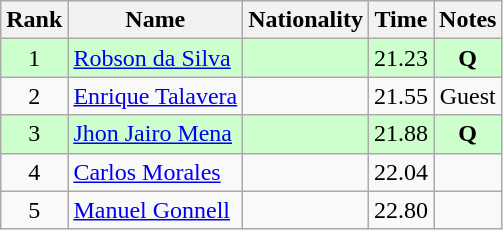<table class="wikitable sortable" style="text-align:center">
<tr>
<th>Rank</th>
<th>Name</th>
<th>Nationality</th>
<th>Time</th>
<th>Notes</th>
</tr>
<tr bgcolor=ccffcc>
<td align=center>1</td>
<td align=left><a href='#'>Robson da Silva</a></td>
<td align=left></td>
<td>21.23</td>
<td><strong>Q</strong></td>
</tr>
<tr>
<td align=center>2</td>
<td align=left><a href='#'>Enrique Talavera</a></td>
<td align=left></td>
<td>21.55</td>
<td>Guest</td>
</tr>
<tr bgcolor=ccffcc>
<td align=center>3</td>
<td align=left><a href='#'>Jhon Jairo Mena</a></td>
<td align=left></td>
<td>21.88</td>
<td><strong>Q</strong></td>
</tr>
<tr>
<td align=center>4</td>
<td align=left><a href='#'>Carlos Morales</a></td>
<td align=left></td>
<td>22.04</td>
<td></td>
</tr>
<tr>
<td align=center>5</td>
<td align=left><a href='#'>Manuel Gonnell</a></td>
<td align=left></td>
<td>22.80</td>
<td></td>
</tr>
</table>
